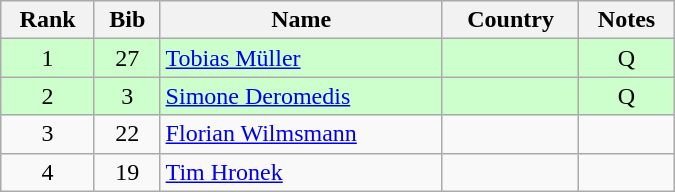<table class="wikitable" style="text-align:center; width:450px">
<tr>
<th>Rank</th>
<th>Bib</th>
<th>Name</th>
<th>Country</th>
<th>Notes</th>
</tr>
<tr bgcolor=ccffcc>
<td>1</td>
<td>27</td>
<td align=left><a href='#'>Tobias Müller</a></td>
<td align=left></td>
<td>Q</td>
</tr>
<tr bgcolor=ccffcc>
<td>2</td>
<td>3</td>
<td align=left><a href='#'>Simone Deromedis</a></td>
<td align=left></td>
<td>Q</td>
</tr>
<tr>
<td>3</td>
<td>22</td>
<td align=left><a href='#'>Florian Wilmsmann</a></td>
<td align=left></td>
<td></td>
</tr>
<tr>
<td>4</td>
<td>19</td>
<td align=left><a href='#'>Tim Hronek</a></td>
<td align=left></td>
<td></td>
</tr>
</table>
